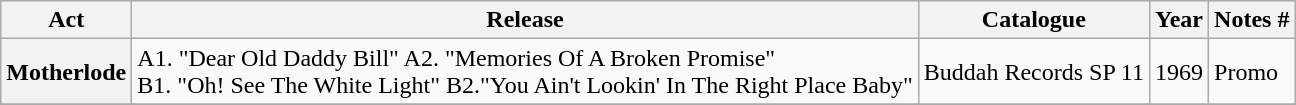<table class="wikitable plainrowheaders sortable">
<tr>
<th scope="col" class="unsortable">Act</th>
<th scope="col">Release</th>
<th scope="col">Catalogue</th>
<th scope="col">Year</th>
<th scope="col" class="unsortable">Notes #</th>
</tr>
<tr>
<th scope="row">Motherlode</th>
<td>A1. "Dear Old Daddy Bill" A2. "Memories Of A Broken Promise"<br>B1. "Oh! See The White Light" B2."You Ain't Lookin' In The Right Place Baby"</td>
<td>Buddah Records SP 11</td>
<td>1969</td>
<td>Promo</td>
</tr>
<tr>
</tr>
</table>
